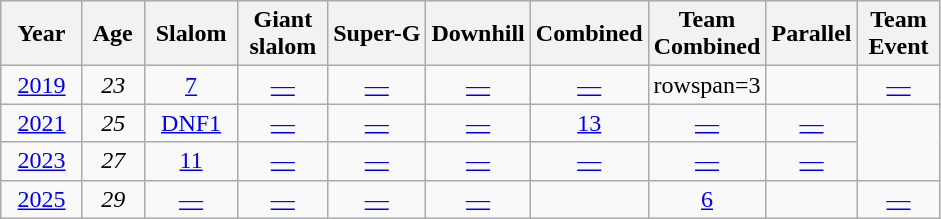<table class=wikitable style="text-align:center">
<tr>
<th>  Year  </th>
<th> Age </th>
<th> Slalom </th>
<th> Giant <br> slalom </th>
<th>Super-G</th>
<th>Downhill</th>
<th>Combined</th>
<th>Team<br>Combined</th>
<th>Parallel</th>
<th>Team<br> Event </th>
</tr>
<tr>
<td><a href='#'>2019</a></td>
<td><em>23</em></td>
<td><a href='#'>7</a></td>
<td><a href='#'>—</a></td>
<td><a href='#'>—</a></td>
<td><a href='#'>—</a></td>
<td><a href='#'>—</a></td>
<td>rowspan=3</td>
<td></td>
<td><a href='#'>—</a></td>
</tr>
<tr>
<td><a href='#'>2021</a></td>
<td><em>25</em></td>
<td><a href='#'>DNF1</a></td>
<td><a href='#'>—</a></td>
<td><a href='#'>—</a></td>
<td><a href='#'>—</a></td>
<td><a href='#'>13</a></td>
<td><a href='#'>—</a></td>
<td><a href='#'>—</a></td>
</tr>
<tr>
<td><a href='#'>2023</a></td>
<td><em>27</em></td>
<td><a href='#'>11</a></td>
<td><a href='#'>—</a></td>
<td><a href='#'>—</a></td>
<td><a href='#'>—</a></td>
<td><a href='#'>—</a></td>
<td><a href='#'>—</a></td>
<td><a href='#'>—</a></td>
</tr>
<tr>
<td><a href='#'>2025</a></td>
<td><em>29</em></td>
<td><a href='#'>—</a></td>
<td><a href='#'>—</a></td>
<td><a href='#'>—</a></td>
<td><a href='#'>—</a></td>
<td></td>
<td><a href='#'>6</a></td>
<td></td>
<td><a href='#'>—</a></td>
</tr>
</table>
